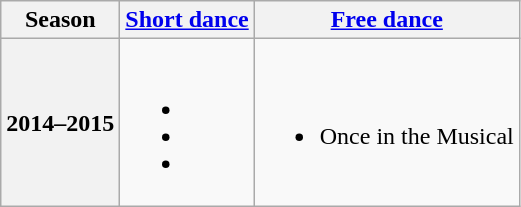<table class=wikitable style=text-align:center>
<tr>
<th>Season</th>
<th><a href='#'>Short dance</a></th>
<th><a href='#'>Free dance</a></th>
</tr>
<tr>
<th>2014–2015 <br></th>
<td><br><ul><li></li><li></li><li></li></ul></td>
<td><br><ul><li>Once in the Musical</li></ul></td>
</tr>
</table>
